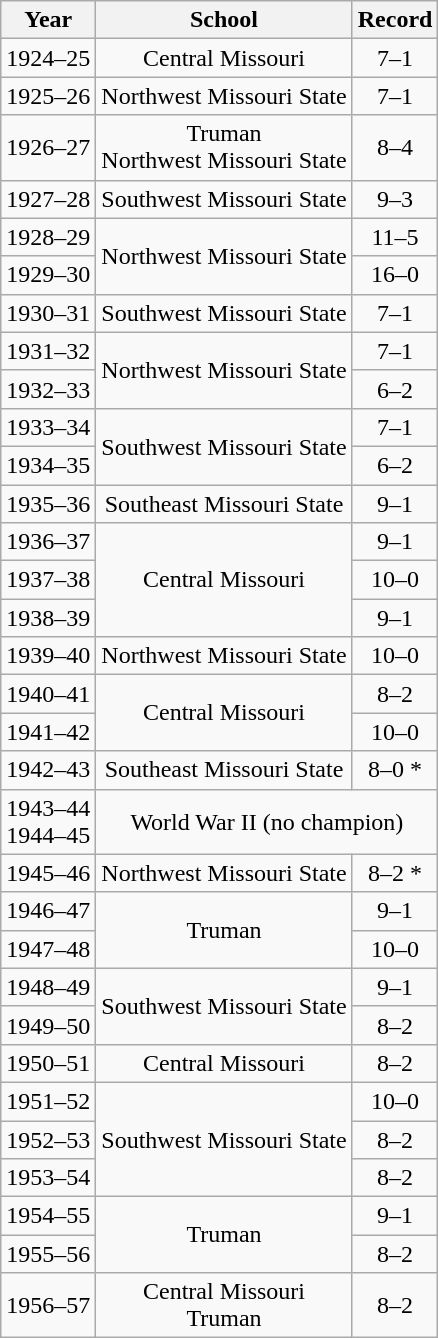<table class="wikitable" style="text-align:center">
<tr>
<th>Year</th>
<th>School</th>
<th>Record</th>
</tr>
<tr>
<td>1924–25</td>
<td>Central Missouri</td>
<td>7–1</td>
</tr>
<tr>
<td>1925–26</td>
<td>Northwest Missouri State</td>
<td>7–1</td>
</tr>
<tr>
<td>1926–27</td>
<td>Truman<br>Northwest Missouri State</td>
<td>8–4</td>
</tr>
<tr>
<td>1927–28</td>
<td>Southwest Missouri State</td>
<td>9–3</td>
</tr>
<tr>
<td>1928–29</td>
<td rowspan=2>Northwest Missouri State</td>
<td>11–5</td>
</tr>
<tr>
<td>1929–30</td>
<td>16–0</td>
</tr>
<tr>
<td>1930–31</td>
<td>Southwest Missouri State</td>
<td>7–1</td>
</tr>
<tr>
<td>1931–32</td>
<td rowspan=2>Northwest Missouri State</td>
<td>7–1</td>
</tr>
<tr>
<td>1932–33</td>
<td>6–2</td>
</tr>
<tr>
<td>1933–34</td>
<td rowspan=2>Southwest Missouri State</td>
<td>7–1</td>
</tr>
<tr>
<td>1934–35</td>
<td>6–2</td>
</tr>
<tr>
<td>1935–36</td>
<td>Southeast Missouri State</td>
<td>9–1</td>
</tr>
<tr>
<td>1936–37</td>
<td rowspan=3>Central Missouri</td>
<td>9–1</td>
</tr>
<tr>
<td>1937–38</td>
<td>10–0</td>
</tr>
<tr>
<td>1938–39</td>
<td>9–1</td>
</tr>
<tr>
<td>1939–40</td>
<td>Northwest Missouri State</td>
<td>10–0</td>
</tr>
<tr>
<td>1940–41</td>
<td rowspan=2>Central Missouri</td>
<td>8–2</td>
</tr>
<tr>
<td>1941–42</td>
<td>10–0</td>
</tr>
<tr>
<td>1942–43</td>
<td>Southeast Missouri State</td>
<td>8–0 *</td>
</tr>
<tr>
<td>1943–44<br>1944–45</td>
<td colspan=2>World War II (no champion)</td>
</tr>
<tr>
<td>1945–46</td>
<td>Northwest Missouri State</td>
<td>8–2 *</td>
</tr>
<tr>
<td>1946–47</td>
<td rowspan=2>Truman</td>
<td>9–1</td>
</tr>
<tr>
<td>1947–48</td>
<td>10–0</td>
</tr>
<tr>
<td>1948–49</td>
<td rowspan=2>Southwest Missouri State</td>
<td>9–1</td>
</tr>
<tr>
<td>1949–50</td>
<td>8–2</td>
</tr>
<tr>
<td>1950–51</td>
<td>Central Missouri</td>
<td>8–2</td>
</tr>
<tr>
<td>1951–52</td>
<td rowspan=3>Southwest Missouri State</td>
<td>10–0</td>
</tr>
<tr>
<td>1952–53</td>
<td>8–2</td>
</tr>
<tr>
<td>1953–54</td>
<td>8–2</td>
</tr>
<tr>
<td>1954–55</td>
<td rowspan=2>Truman</td>
<td>9–1</td>
</tr>
<tr>
<td>1955–56</td>
<td>8–2</td>
</tr>
<tr>
<td>1956–57</td>
<td>Central Missouri<br>Truman</td>
<td>8–2</td>
</tr>
</table>
